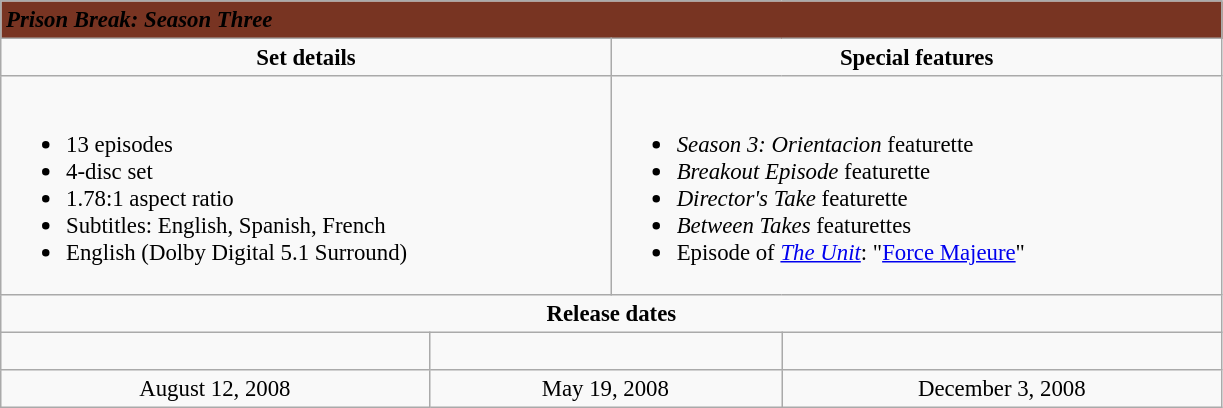<table class="wikitable" style="font-size: 95%;">
<tr style="background:#783422">
<td colspan="6"><span><strong><em>Prison Break: Season Three</em></strong></span></td>
</tr>
<tr valign="top">
<td align="center" width="400" colspan="3"><strong>Set details</strong></td>
<td width="400" align="center" colspan="3"><strong>Special features</strong></td>
</tr>
<tr valign="top">
<td colspan="3" align="left"><br><ul><li>13 episodes</li><li>4-disc set</li><li>1.78:1 aspect ratio</li><li>Subtitles: English, Spanish, French</li><li>English (Dolby Digital 5.1 Surround)</li></ul></td>
<td colspan="3" align="left" width="400"><br><ul><li><em>Season 3: Orientacion</em> featurette</li><li><em>Breakout Episode</em> featurette</li><li><em>Director's Take</em> featurette</li><li><em>Between Takes</em> featurettes</li><li>Episode of <em><a href='#'>The Unit</a></em>: "<a href='#'>Force Majeure</a>"</li></ul></td>
</tr>
<tr>
<td colspan="6" align="center"><strong>Release dates</strong></td>
</tr>
<tr>
<td colspan="2" align="center"><br></td>
<td colspan="2" align="center"></td>
<td colspan="2" align="center"><br></td>
</tr>
<tr>
<td colspan="2" align="center">August 12, 2008</td>
<td colspan="2" align="center">May 19, 2008</td>
<td colspan="2" align="center">December 3, 2008</td>
</tr>
</table>
